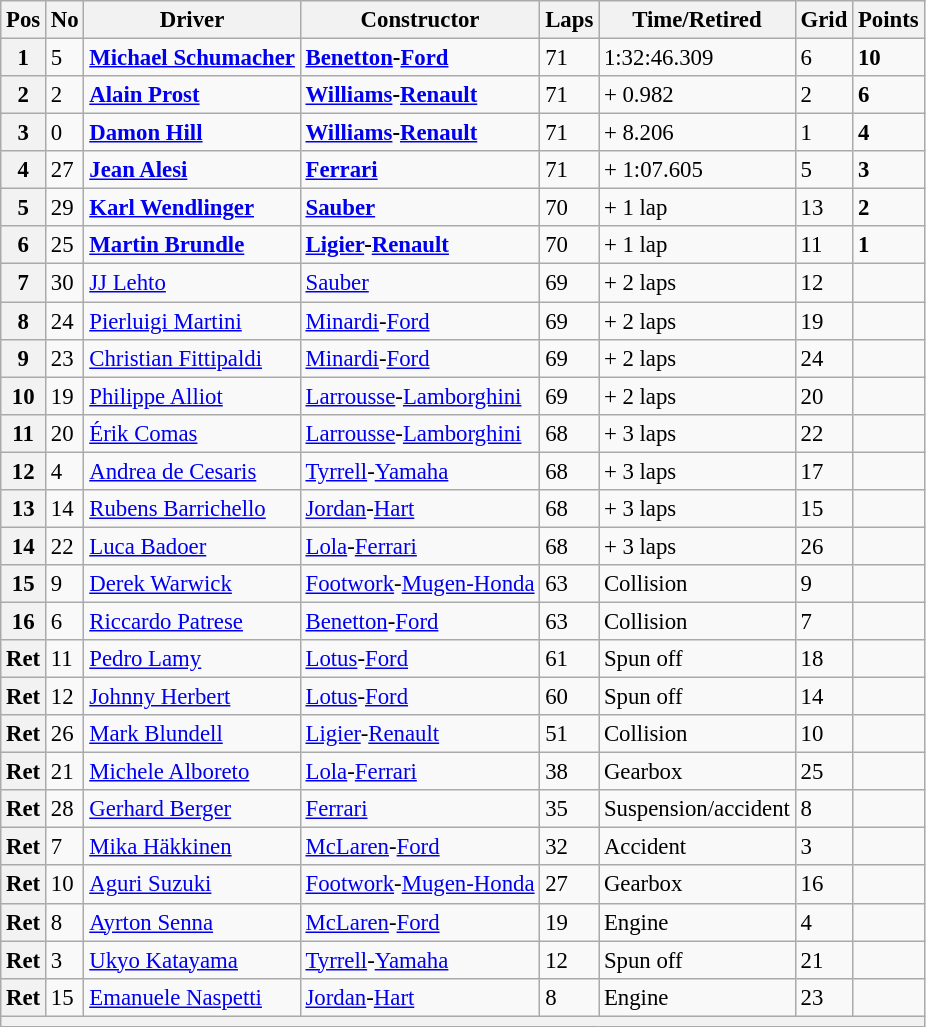<table class="wikitable" style="font-size: 95%;">
<tr>
<th>Pos</th>
<th>No</th>
<th>Driver</th>
<th>Constructor</th>
<th>Laps</th>
<th>Time/Retired</th>
<th>Grid</th>
<th>Points</th>
</tr>
<tr>
<th>1</th>
<td>5</td>
<td> <strong><a href='#'>Michael Schumacher</a></strong></td>
<td><strong><a href='#'>Benetton</a>-<a href='#'>Ford</a></strong></td>
<td>71</td>
<td>1:32:46.309</td>
<td>6</td>
<td><strong>10</strong></td>
</tr>
<tr>
<th>2</th>
<td>2</td>
<td> <strong><a href='#'>Alain Prost</a></strong></td>
<td><strong><a href='#'>Williams</a>-<a href='#'>Renault</a></strong></td>
<td>71</td>
<td>+ 0.982</td>
<td>2</td>
<td><strong>6</strong></td>
</tr>
<tr>
<th>3</th>
<td>0</td>
<td> <strong><a href='#'>Damon Hill</a></strong></td>
<td><strong><a href='#'>Williams</a>-<a href='#'>Renault</a></strong></td>
<td>71</td>
<td>+ 8.206</td>
<td>1</td>
<td><strong>4</strong></td>
</tr>
<tr>
<th>4</th>
<td>27</td>
<td> <strong><a href='#'>Jean Alesi</a></strong></td>
<td><strong><a href='#'>Ferrari</a></strong></td>
<td>71</td>
<td>+ 1:07.605</td>
<td>5</td>
<td><strong>3</strong></td>
</tr>
<tr>
<th>5</th>
<td>29</td>
<td> <strong><a href='#'>Karl Wendlinger</a></strong></td>
<td><strong><a href='#'>Sauber</a></strong></td>
<td>70</td>
<td>+ 1 lap</td>
<td>13</td>
<td><strong>2</strong></td>
</tr>
<tr>
<th>6</th>
<td>25</td>
<td> <strong><a href='#'>Martin Brundle</a></strong></td>
<td><strong><a href='#'>Ligier</a>-<a href='#'>Renault</a></strong></td>
<td>70</td>
<td>+ 1 lap</td>
<td>11</td>
<td><strong>1</strong></td>
</tr>
<tr>
<th>7</th>
<td>30</td>
<td> <a href='#'>JJ Lehto</a></td>
<td><a href='#'>Sauber</a></td>
<td>69</td>
<td>+ 2 laps</td>
<td>12</td>
<td> </td>
</tr>
<tr>
<th>8</th>
<td>24</td>
<td> <a href='#'>Pierluigi Martini</a></td>
<td><a href='#'>Minardi</a>-<a href='#'>Ford</a></td>
<td>69</td>
<td>+ 2 laps</td>
<td>19</td>
<td> </td>
</tr>
<tr>
<th>9</th>
<td>23</td>
<td> <a href='#'>Christian Fittipaldi</a></td>
<td><a href='#'>Minardi</a>-<a href='#'>Ford</a></td>
<td>69</td>
<td>+ 2 laps</td>
<td>24</td>
<td> </td>
</tr>
<tr>
<th>10</th>
<td>19</td>
<td> <a href='#'>Philippe Alliot</a></td>
<td><a href='#'>Larrousse</a>-<a href='#'>Lamborghini</a></td>
<td>69</td>
<td>+ 2 laps</td>
<td>20</td>
<td> </td>
</tr>
<tr>
<th>11</th>
<td>20</td>
<td> <a href='#'>Érik Comas</a></td>
<td><a href='#'>Larrousse</a>-<a href='#'>Lamborghini</a></td>
<td>68</td>
<td>+ 3 laps</td>
<td>22</td>
<td> </td>
</tr>
<tr>
<th>12</th>
<td>4</td>
<td> <a href='#'>Andrea de Cesaris</a></td>
<td><a href='#'>Tyrrell</a>-<a href='#'>Yamaha</a></td>
<td>68</td>
<td>+ 3 laps</td>
<td>17</td>
<td> </td>
</tr>
<tr>
<th>13</th>
<td>14</td>
<td> <a href='#'>Rubens Barrichello</a></td>
<td><a href='#'>Jordan</a>-<a href='#'>Hart</a></td>
<td>68</td>
<td>+ 3 laps</td>
<td>15</td>
<td> </td>
</tr>
<tr>
<th>14</th>
<td>22</td>
<td> <a href='#'>Luca Badoer</a></td>
<td><a href='#'>Lola</a>-<a href='#'>Ferrari</a></td>
<td>68</td>
<td>+ 3 laps</td>
<td>26</td>
<td> </td>
</tr>
<tr>
<th>15</th>
<td>9</td>
<td> <a href='#'>Derek Warwick</a></td>
<td><a href='#'>Footwork</a>-<a href='#'>Mugen-Honda</a></td>
<td>63</td>
<td>Collision</td>
<td>9</td>
<td> </td>
</tr>
<tr>
<th>16</th>
<td>6</td>
<td> <a href='#'>Riccardo Patrese</a></td>
<td><a href='#'>Benetton</a>-<a href='#'>Ford</a></td>
<td>63</td>
<td>Collision</td>
<td>7</td>
<td> </td>
</tr>
<tr>
<th>Ret</th>
<td>11</td>
<td> <a href='#'>Pedro Lamy</a></td>
<td><a href='#'>Lotus</a>-<a href='#'>Ford</a></td>
<td>61</td>
<td>Spun off</td>
<td>18</td>
<td> </td>
</tr>
<tr>
<th>Ret</th>
<td>12</td>
<td> <a href='#'>Johnny Herbert</a></td>
<td><a href='#'>Lotus</a>-<a href='#'>Ford</a></td>
<td>60</td>
<td>Spun off</td>
<td>14</td>
<td> </td>
</tr>
<tr>
<th>Ret</th>
<td>26</td>
<td> <a href='#'>Mark Blundell</a></td>
<td><a href='#'>Ligier</a>-<a href='#'>Renault</a></td>
<td>51</td>
<td>Collision</td>
<td>10</td>
<td> </td>
</tr>
<tr>
<th>Ret</th>
<td>21</td>
<td> <a href='#'>Michele Alboreto</a></td>
<td><a href='#'>Lola</a>-<a href='#'>Ferrari</a></td>
<td>38</td>
<td>Gearbox</td>
<td>25</td>
<td> </td>
</tr>
<tr>
<th>Ret</th>
<td>28</td>
<td> <a href='#'>Gerhard Berger</a></td>
<td><a href='#'>Ferrari</a></td>
<td>35</td>
<td>Suspension/accident</td>
<td>8</td>
<td> </td>
</tr>
<tr>
<th>Ret</th>
<td>7</td>
<td> <a href='#'>Mika Häkkinen</a></td>
<td><a href='#'>McLaren</a>-<a href='#'>Ford</a></td>
<td>32</td>
<td>Accident</td>
<td>3</td>
<td> </td>
</tr>
<tr>
<th>Ret</th>
<td>10</td>
<td> <a href='#'>Aguri Suzuki</a></td>
<td><a href='#'>Footwork</a>-<a href='#'>Mugen-Honda</a></td>
<td>27</td>
<td>Gearbox</td>
<td>16</td>
<td> </td>
</tr>
<tr>
<th>Ret</th>
<td>8</td>
<td> <a href='#'>Ayrton Senna</a></td>
<td><a href='#'>McLaren</a>-<a href='#'>Ford</a></td>
<td>19</td>
<td>Engine</td>
<td>4</td>
<td> </td>
</tr>
<tr>
<th>Ret</th>
<td>3</td>
<td> <a href='#'>Ukyo Katayama</a></td>
<td><a href='#'>Tyrrell</a>-<a href='#'>Yamaha</a></td>
<td>12</td>
<td>Spun off</td>
<td>21</td>
<td> </td>
</tr>
<tr>
<th>Ret</th>
<td>15</td>
<td> <a href='#'>Emanuele Naspetti</a></td>
<td><a href='#'>Jordan</a>-<a href='#'>Hart</a></td>
<td>8</td>
<td>Engine</td>
<td>23</td>
<td> </td>
</tr>
<tr>
<th colspan="8"></th>
</tr>
</table>
